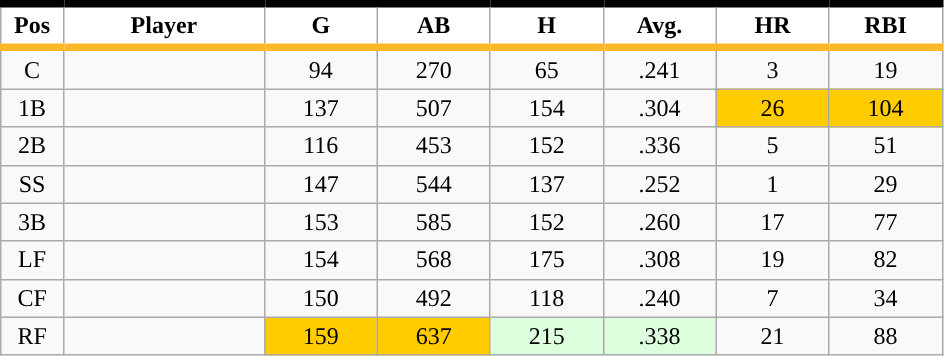<table class="wikitable sortable">
<tr>
<th style="background:#FFFFFF; border-top:#000000 5px solid; border-bottom:#FDB827 5px solid;" width="5%">Pos</th>
<th style="background:#FFFFFF; border-top:#000000 5px solid; border-bottom:#FDB827 5px solid;" width="16%">Player</th>
<th style="background:#FFFFFF; border-top:#000000 5px solid; border-bottom:#FDB827 5px solid;" width="9%">G</th>
<th style="background:#FFFFFF; border-top:#000000 5px solid; border-bottom:#FDB827 5px solid;" width="9%">AB</th>
<th style="background:#FFFFFF; border-top:#000000 5px solid; border-bottom:#FDB827 5px solid;" width="9%">H</th>
<th style="background:#FFFFFF; border-top:#000000 5px solid; border-bottom:#FDB827 5px solid;" width="9%">Avg.</th>
<th style="background:#FFFFFF; border-top:#000000 5px solid; border-bottom:#FDB827 5px solid;" width="9%">HR</th>
<th style="background:#FFFFFF; border-top:#000000 5px solid; border-bottom:#FDB827 5px solid;" width="9%">RBI</th>
</tr>
<tr align="center">
<td>C</td>
<td></td>
<td>94</td>
<td>270</td>
<td>65</td>
<td>.241</td>
<td>3</td>
<td>19</td>
</tr>
<tr align="center">
<td>1B</td>
<td></td>
<td>137</td>
<td>507</td>
<td>154</td>
<td>.304</td>
<td style="background:#fc0;">26</td>
<td style="background:#fc0;">104</td>
</tr>
<tr align="center">
<td>2B</td>
<td></td>
<td>116</td>
<td>453</td>
<td>152</td>
<td>.336</td>
<td>5</td>
<td>51</td>
</tr>
<tr align="center">
<td>SS</td>
<td></td>
<td>147</td>
<td>544</td>
<td>137</td>
<td>.252</td>
<td>1</td>
<td>29</td>
</tr>
<tr align="center">
<td>3B</td>
<td></td>
<td>153</td>
<td>585</td>
<td>152</td>
<td>.260</td>
<td>17</td>
<td>77</td>
</tr>
<tr align="center">
<td>LF</td>
<td></td>
<td>154</td>
<td>568</td>
<td>175</td>
<td>.308</td>
<td>19</td>
<td>82</td>
</tr>
<tr align="center">
<td>CF</td>
<td></td>
<td>150</td>
<td>492</td>
<td>118</td>
<td>.240</td>
<td>7</td>
<td>34</td>
</tr>
<tr align="center">
<td>RF</td>
<td></td>
<td style="background:#fc0;">159</td>
<td style="background:#fc0;">637</td>
<td style="background:#DDFFDD;">215</td>
<td style="background:#DDFFDD;">.338</td>
<td>21</td>
<td>88</td>
</tr>
</table>
